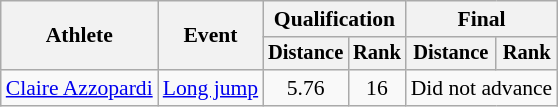<table class="wikitable" style="font-size:90%; text-align:center">
<tr>
<th rowspan=2>Athlete</th>
<th rowspan=2>Event</th>
<th colspan=2>Qualification</th>
<th colspan=2>Final</th>
</tr>
<tr style="font-size:95%">
<th>Distance</th>
<th>Rank</th>
<th>Distance</th>
<th>Rank</th>
</tr>
<tr>
<td align=left><a href='#'>Claire Azzopardi</a></td>
<td align=left rowspan=1><a href='#'>Long jump</a></td>
<td>5.76</td>
<td>16</td>
<td colspan=2>Did not advance</td>
</tr>
</table>
